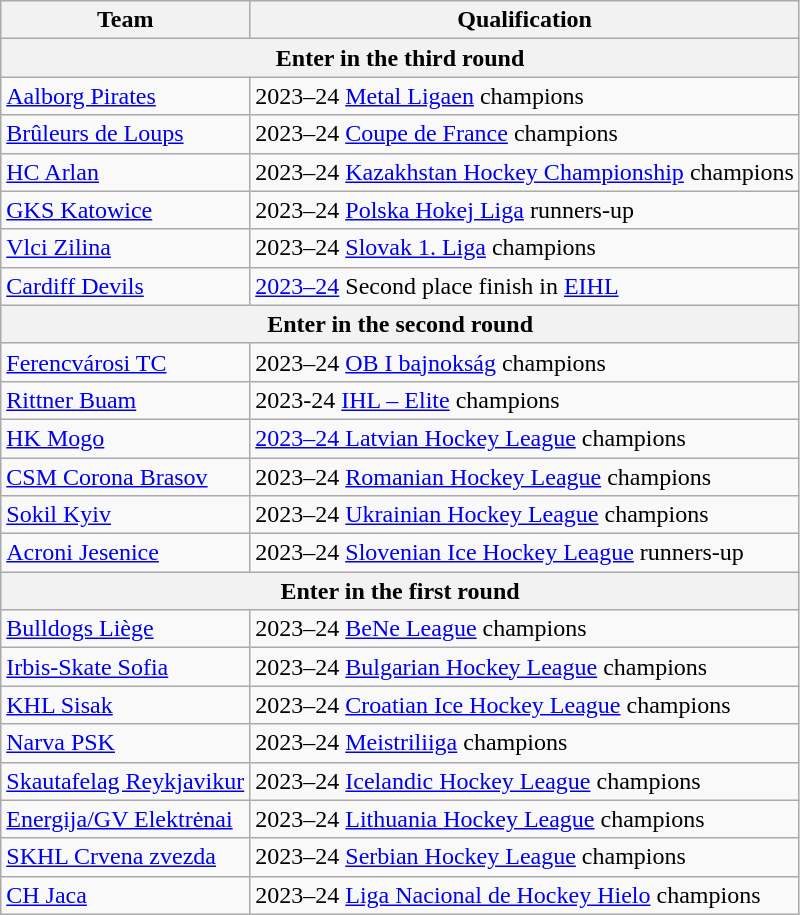<table class="wikitable">
<tr>
<th>Team</th>
<th>Qualification</th>
</tr>
<tr>
<th colspan="2">Enter in the third round</th>
</tr>
<tr>
<td> <a href='#'>Aalborg Pirates</a></td>
<td>2023–24 <a href='#'>Metal Ligaen</a> champions</td>
</tr>
<tr>
<td> <a href='#'>Brûleurs de Loups</a></td>
<td>2023–24 <a href='#'>Coupe de France</a> champions</td>
</tr>
<tr>
<td> <a href='#'>HC Arlan</a></td>
<td>2023–24 <a href='#'>Kazakhstan Hockey Championship</a> champions</td>
</tr>
<tr>
<td> <a href='#'>GKS Katowice</a></td>
<td>2023–24 <a href='#'>Polska Hokej Liga</a> runners-up</td>
</tr>
<tr>
<td> <a href='#'>Vlci Zilina</a></td>
<td>2023–24 <a href='#'>Slovak 1. Liga</a> champions</td>
</tr>
<tr>
<td> <a href='#'>Cardiff Devils</a></td>
<td><a href='#'>2023–24</a> Second place finish in <a href='#'>EIHL</a></td>
</tr>
<tr>
<th colspan="2">Enter in the second round</th>
</tr>
<tr>
<td> <a href='#'>Ferencvárosi TC</a></td>
<td>2023–24 <a href='#'>OB I bajnokság</a> champions</td>
</tr>
<tr>
<td> <a href='#'>Rittner Buam</a></td>
<td>2023-24 <a href='#'>IHL – Elite</a> champions</td>
</tr>
<tr>
<td> <a href='#'>HK Mogo</a></td>
<td><a href='#'>2023–24 Latvian Hockey League</a> champions</td>
</tr>
<tr>
<td> <a href='#'>CSM Corona Brasov</a></td>
<td>2023–24 <a href='#'>Romanian Hockey League</a> champions</td>
</tr>
<tr>
<td> <a href='#'>Sokil Kyiv</a></td>
<td>2023–24 <a href='#'>Ukrainian Hockey League</a> champions</td>
</tr>
<tr>
<td> <a href='#'>Acroni Jesenice</a></td>
<td>2023–24 <a href='#'>Slovenian Ice Hockey League</a> runners-up</td>
</tr>
<tr>
<th colspan="2">Enter in the first round</th>
</tr>
<tr>
<td> <a href='#'>Bulldogs Liège</a></td>
<td>2023–24 <a href='#'>BeNe League</a> champions</td>
</tr>
<tr>
<td> <a href='#'>Irbis-Skate Sofia</a></td>
<td>2023–24 <a href='#'>Bulgarian Hockey League</a> champions</td>
</tr>
<tr>
<td> <a href='#'>KHL Sisak</a></td>
<td>2023–24 <a href='#'>Croatian Ice Hockey League</a> champions</td>
</tr>
<tr>
<td> <a href='#'>Narva PSK</a></td>
<td>2023–24 <a href='#'>Meistriliiga</a> champions</td>
</tr>
<tr>
<td> <a href='#'>Skautafelag Reykjavikur</a></td>
<td>2023–24 <a href='#'>Icelandic Hockey League</a> champions</td>
</tr>
<tr>
<td> <a href='#'>Energija/GV Elektrėnai</a></td>
<td>2023–24 <a href='#'>Lithuania Hockey League</a> champions</td>
</tr>
<tr>
<td> <a href='#'>SKHL Crvena zvezda</a></td>
<td>2023–24 <a href='#'>Serbian Hockey League</a> champions</td>
</tr>
<tr>
<td> <a href='#'>CH Jaca</a></td>
<td>2023–24 <a href='#'>Liga Nacional de Hockey Hielo</a> champions</td>
</tr>
</table>
